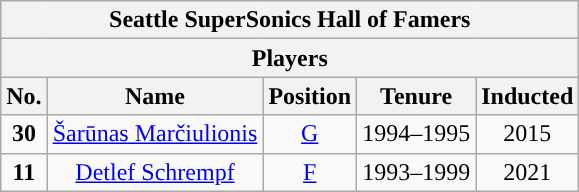<table class="wikitable" style="text-align:center">
<tr>
<th colspan="5">Seattle SuperSonics Hall of Famers</th>
</tr>
<tr>
<th colspan="5" style="text-align:center; ">Players</th>
</tr>
<tr>
<th>No.</th>
<th>Name</th>
<th>Position</th>
<th>Tenure</th>
<th>Inducted</th>
</tr>
<tr>
<td><strong>30</strong></td>
<td><a href='#'>Šarūnas Marčiulionis</a></td>
<td><a href='#'>G</a></td>
<td>1994–1995</td>
<td>2015</td>
</tr>
<tr>
<td><strong>11</strong></td>
<td><a href='#'>Detlef Schrempf</a></td>
<td><a href='#'>F</a></td>
<td>1993–1999</td>
<td>2021</td>
</tr>
</table>
